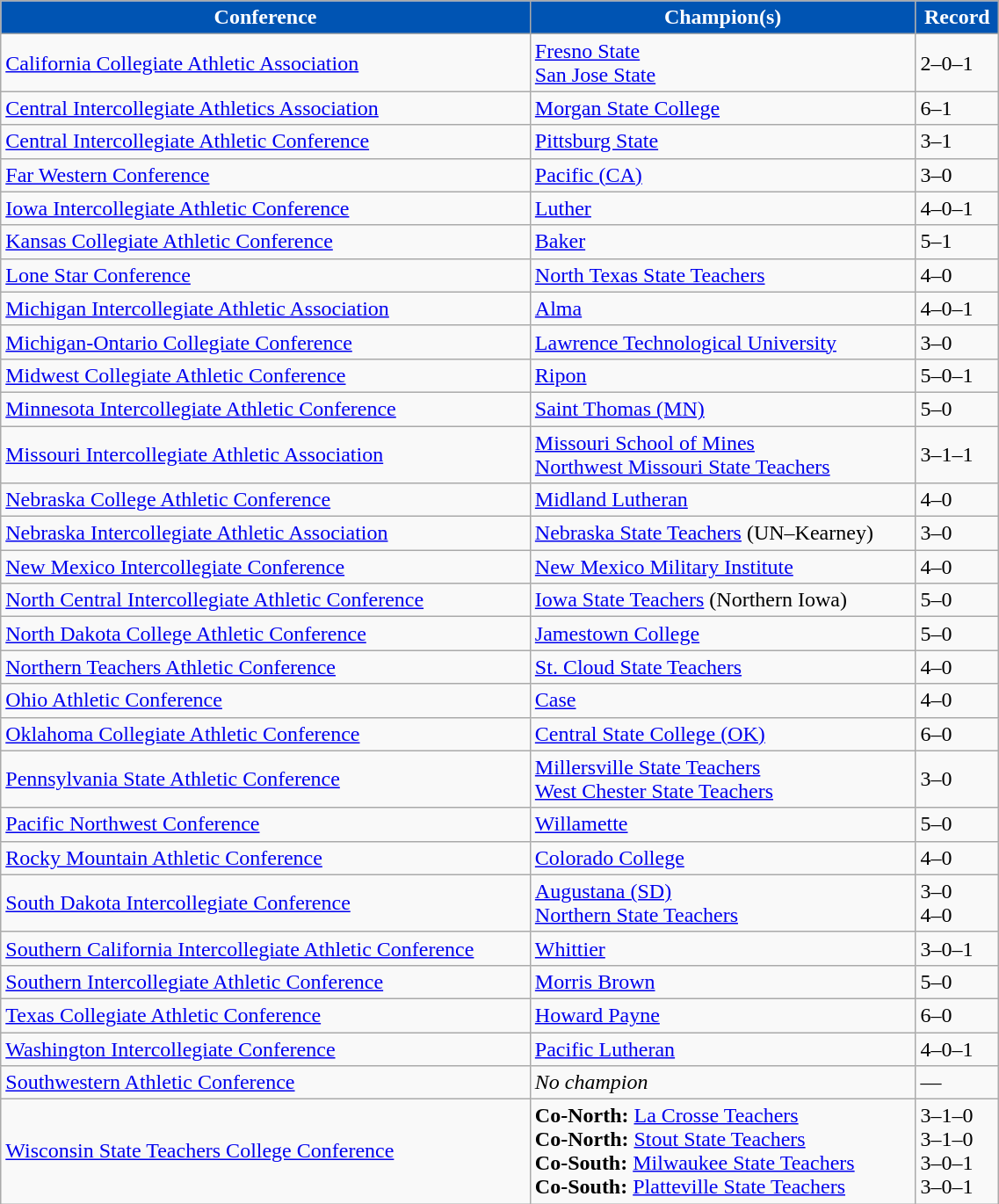<table class="wikitable" width="60%">
<tr>
<th style="background:#0054B3; color:#FFFFFF;">Conference</th>
<th style="background:#0054B3; color:#FFFFFF;">Champion(s)</th>
<th style="background:#0054B3; color:#FFFFFF;">Record</th>
</tr>
<tr align="left">
<td><a href='#'>California Collegiate Athletic Association</a></td>
<td><a href='#'>Fresno State</a><br><a href='#'>San Jose State</a></td>
<td>2–0–1</td>
</tr>
<tr align="left"">
<td><a href='#'>Central Intercollegiate Athletics Association</a></td>
<td><a href='#'>Morgan State College</a></td>
<td>6–1</td>
</tr>
<tr align="left">
<td><a href='#'>Central Intercollegiate Athletic Conference</a></td>
<td><a href='#'>Pittsburg State</a></td>
<td>3–1</td>
</tr>
<tr align="left">
<td><a href='#'>Far Western Conference</a></td>
<td><a href='#'>Pacific (CA)</a></td>
<td>3–0</td>
</tr>
<tr align="left">
<td><a href='#'>Iowa Intercollegiate Athletic Conference</a></td>
<td><a href='#'>Luther</a></td>
<td>4–0–1</td>
</tr>
<tr align="left">
<td><a href='#'>Kansas Collegiate Athletic Conference</a></td>
<td><a href='#'>Baker</a></td>
<td>5–1</td>
</tr>
<tr align="left">
<td><a href='#'>Lone Star Conference</a></td>
<td><a href='#'>North Texas State Teachers</a></td>
<td>4–0</td>
</tr>
<tr align="left"">
<td><a href='#'>Michigan Intercollegiate Athletic Association</a></td>
<td><a href='#'>Alma</a></td>
<td>4–0–1</td>
</tr>
<tr align="left">
<td><a href='#'>Michigan-Ontario Collegiate Conference</a></td>
<td><a href='#'>Lawrence Technological University</a></td>
<td>3–0</td>
</tr>
<tr align="left">
<td><a href='#'>Midwest Collegiate Athletic Conference</a></td>
<td><a href='#'>Ripon</a></td>
<td>5–0–1</td>
</tr>
<tr align="left">
<td><a href='#'>Minnesota Intercollegiate Athletic Conference</a></td>
<td><a href='#'>Saint Thomas (MN)</a></td>
<td>5–0</td>
</tr>
<tr align="left">
<td><a href='#'>Missouri Intercollegiate Athletic Association</a></td>
<td><a href='#'>Missouri School of Mines</a><br><a href='#'>Northwest Missouri State Teachers</a></td>
<td>3–1–1</td>
</tr>
<tr align="left">
<td><a href='#'>Nebraska College Athletic Conference</a></td>
<td><a href='#'>Midland Lutheran</a></td>
<td>4–0</td>
</tr>
<tr align="left">
<td><a href='#'>Nebraska Intercollegiate Athletic Association</a></td>
<td><a href='#'>Nebraska State Teachers</a> (UN–Kearney)</td>
<td>3–0</td>
</tr>
<tr align="left">
<td><a href='#'>New Mexico Intercollegiate Conference</a></td>
<td><a href='#'>New Mexico Military Institute</a></td>
<td>4–0</td>
</tr>
<tr align="left">
<td><a href='#'>North Central Intercollegiate Athletic Conference</a></td>
<td><a href='#'>Iowa State Teachers</a> (Northern Iowa)</td>
<td>5–0</td>
</tr>
<tr align="left">
<td><a href='#'>North Dakota College Athletic Conference</a></td>
<td><a href='#'>Jamestown College</a></td>
<td>5–0</td>
</tr>
<tr align="left">
<td><a href='#'>Northern Teachers Athletic Conference</a></td>
<td><a href='#'>St. Cloud State Teachers</a></td>
<td>4–0</td>
</tr>
<tr align="left">
<td><a href='#'>Ohio Athletic Conference</a></td>
<td><a href='#'>Case</a></td>
<td>4–0</td>
</tr>
<tr align="left">
<td><a href='#'>Oklahoma Collegiate Athletic Conference</a></td>
<td><a href='#'>Central State College (OK)</a></td>
<td>6–0</td>
</tr>
<tr align="left">
<td><a href='#'>Pennsylvania State Athletic Conference</a></td>
<td><a href='#'>Millersville State Teachers</a><br><a href='#'>West Chester State Teachers</a></td>
<td>3–0</td>
</tr>
<tr align="left">
<td><a href='#'>Pacific Northwest Conference</a></td>
<td><a href='#'>Willamette</a></td>
<td>5–0</td>
</tr>
<tr align="left">
<td><a href='#'>Rocky Mountain Athletic Conference</a></td>
<td><a href='#'>Colorado College</a></td>
<td>4–0</td>
</tr>
<tr align="left">
<td><a href='#'>South Dakota Intercollegiate Conference</a></td>
<td><a href='#'>Augustana (SD)</a><br><a href='#'>Northern State Teachers</a></td>
<td>3–0<br>4–0</td>
</tr>
<tr align="left">
<td><a href='#'>Southern California Intercollegiate Athletic Conference</a></td>
<td><a href='#'>Whittier</a></td>
<td>3–0–1</td>
</tr>
<tr align="left">
<td><a href='#'>Southern Intercollegiate Athletic Conference</a></td>
<td><a href='#'>Morris Brown</a></td>
<td>5–0</td>
</tr>
<tr align="left">
<td><a href='#'>Texas Collegiate Athletic Conference</a></td>
<td><a href='#'>Howard Payne</a></td>
<td>6–0</td>
</tr>
<tr align="left">
<td><a href='#'>Washington Intercollegiate Conference</a></td>
<td><a href='#'>Pacific Lutheran</a></td>
<td>4–0–1</td>
</tr>
<tr align="left">
<td><a href='#'>Southwestern Athletic Conference</a></td>
<td><em>No champion</em></td>
<td>—</td>
</tr>
<tr align="left">
<td><a href='#'>Wisconsin State Teachers College Conference</a></td>
<td><strong>Co-North:</strong> <a href='#'>La Crosse Teachers</a><br><strong>Co-North:</strong> <a href='#'>Stout State Teachers</a><br><strong>Co-South:</strong> <a href='#'>Milwaukee State Teachers</a><br><strong>Co-South:</strong> <a href='#'>Platteville State Teachers</a></td>
<td>3–1–0<br>3–1–0<br>3–0–1<br>3–0–1</td>
</tr>
</table>
